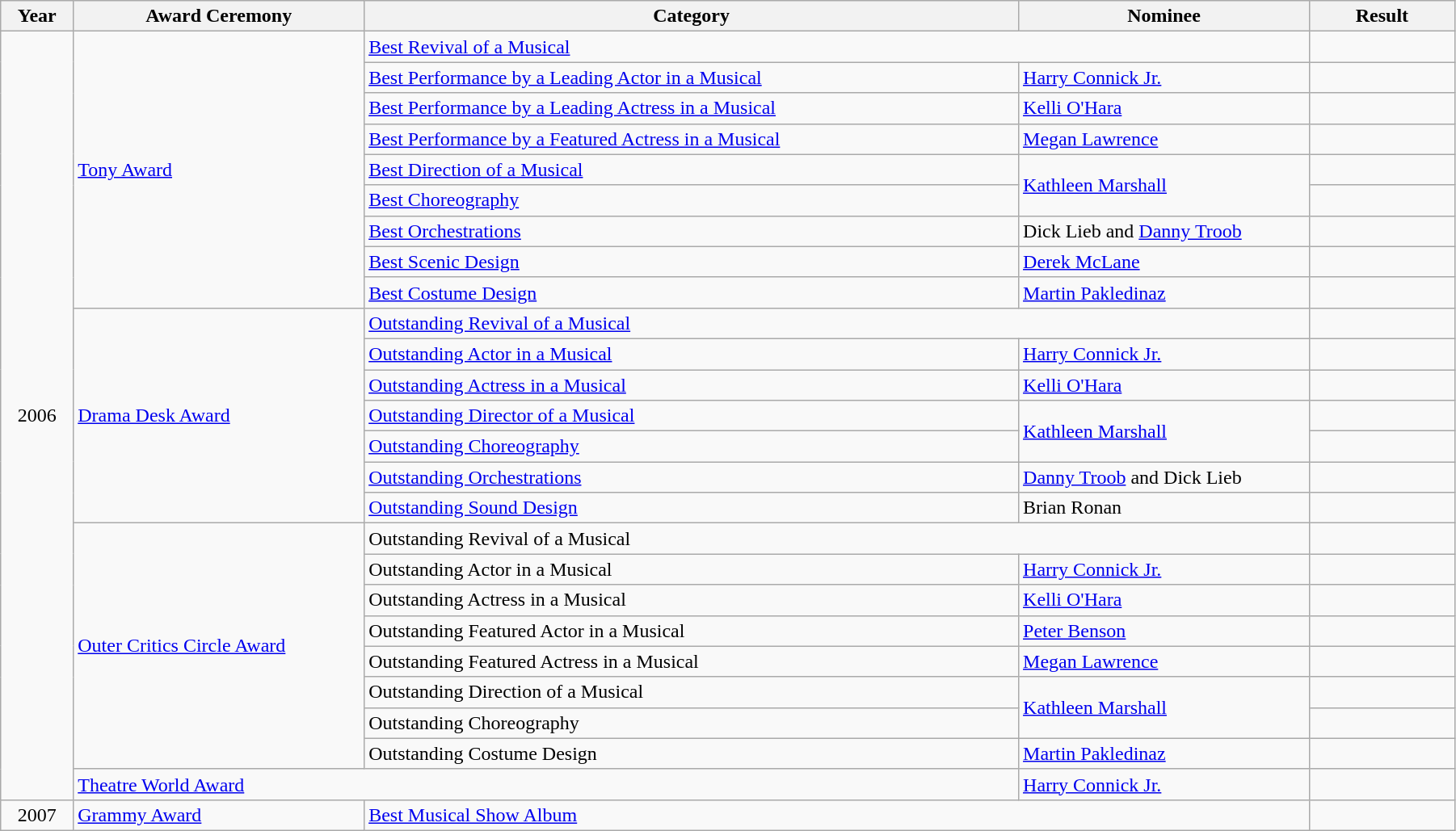<table class="wikitable" style="width:95%;">
<tr>
<th style="width:5%;">Year</th>
<th style="width:20%;">Award Ceremony</th>
<th style="width:45%;">Category</th>
<th style="width:20%;">Nominee</th>
<th style="width:10%;">Result</th>
</tr>
<tr>
<td rowspan="25" style="text-align:center;">2006</td>
<td rowspan="9"><a href='#'>Tony Award</a></td>
<td colspan="2"><a href='#'>Best Revival of a Musical</a></td>
<td></td>
</tr>
<tr>
<td><a href='#'>Best Performance by a Leading Actor in a Musical</a></td>
<td><a href='#'>Harry Connick Jr.</a></td>
<td></td>
</tr>
<tr>
<td><a href='#'>Best Performance by a Leading Actress in a Musical</a></td>
<td><a href='#'>Kelli O'Hara</a></td>
<td></td>
</tr>
<tr>
<td><a href='#'>Best Performance by a Featured Actress in a Musical</a></td>
<td><a href='#'>Megan Lawrence</a></td>
<td></td>
</tr>
<tr>
<td><a href='#'>Best Direction of a Musical</a></td>
<td rowspan="2"><a href='#'>Kathleen Marshall</a></td>
<td></td>
</tr>
<tr>
<td><a href='#'>Best Choreography</a></td>
<td></td>
</tr>
<tr>
<td><a href='#'>Best Orchestrations</a></td>
<td>Dick Lieb and <a href='#'>Danny Troob</a></td>
<td></td>
</tr>
<tr>
<td><a href='#'>Best Scenic Design</a></td>
<td><a href='#'>Derek McLane</a></td>
<td></td>
</tr>
<tr>
<td><a href='#'>Best Costume Design</a></td>
<td><a href='#'>Martin Pakledinaz</a></td>
<td></td>
</tr>
<tr>
<td rowspan="7"><a href='#'>Drama Desk Award</a></td>
<td colspan="2"><a href='#'>Outstanding Revival of a Musical</a></td>
<td></td>
</tr>
<tr>
<td><a href='#'>Outstanding Actor in a Musical</a></td>
<td><a href='#'>Harry Connick Jr.</a></td>
<td></td>
</tr>
<tr>
<td><a href='#'>Outstanding Actress in a Musical</a></td>
<td><a href='#'>Kelli O'Hara</a></td>
<td></td>
</tr>
<tr>
<td><a href='#'>Outstanding Director of a Musical</a></td>
<td rowspan="2"><a href='#'>Kathleen Marshall</a></td>
<td></td>
</tr>
<tr>
<td><a href='#'>Outstanding Choreography</a></td>
<td></td>
</tr>
<tr>
<td><a href='#'>Outstanding Orchestrations</a></td>
<td><a href='#'>Danny Troob</a> and Dick Lieb</td>
<td></td>
</tr>
<tr>
<td><a href='#'>Outstanding Sound Design</a></td>
<td>Brian Ronan</td>
<td></td>
</tr>
<tr>
<td rowspan="8"><a href='#'>Outer Critics Circle Award</a></td>
<td colspan="2">Outstanding Revival of a Musical</td>
<td></td>
</tr>
<tr>
<td>Outstanding Actor in a Musical</td>
<td><a href='#'>Harry Connick Jr.</a></td>
<td></td>
</tr>
<tr>
<td>Outstanding Actress in a Musical</td>
<td><a href='#'>Kelli O'Hara</a></td>
<td></td>
</tr>
<tr>
<td>Outstanding Featured Actor in a Musical</td>
<td><a href='#'>Peter Benson</a></td>
<td></td>
</tr>
<tr>
<td>Outstanding Featured Actress in a Musical</td>
<td><a href='#'>Megan Lawrence</a></td>
<td></td>
</tr>
<tr>
<td>Outstanding Direction of a Musical</td>
<td rowspan="2"><a href='#'>Kathleen Marshall</a></td>
<td></td>
</tr>
<tr>
<td>Outstanding Choreography</td>
<td></td>
</tr>
<tr>
<td>Outstanding Costume Design</td>
<td><a href='#'>Martin Pakledinaz</a></td>
<td></td>
</tr>
<tr>
<td colspan="2"><a href='#'>Theatre World Award</a></td>
<td><a href='#'>Harry Connick Jr.</a></td>
<td></td>
</tr>
<tr>
<td rowspan="1" style="text-align:center;">2007</td>
<td><a href='#'>Grammy Award</a></td>
<td colspan="2"><a href='#'>Best Musical Show Album</a></td>
<td></td>
</tr>
</table>
